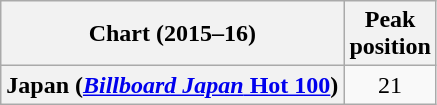<table class="wikitable unsortable plainrowheaders" style="text-align:center">
<tr>
<th scope="col">Chart (2015–16)</th>
<th scope="col">Peak<br>position</th>
</tr>
<tr>
<th scope="row">Japan (<a href='#'><em>Billboard Japan</em> Hot 100</a>)</th>
<td>21</td>
</tr>
</table>
